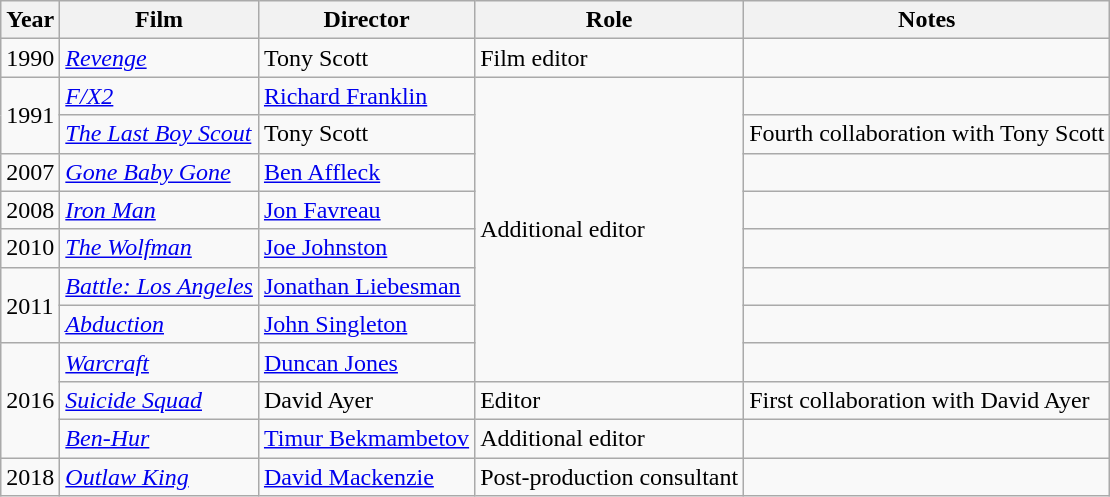<table class="wikitable">
<tr>
<th>Year</th>
<th>Film</th>
<th>Director</th>
<th>Role</th>
<th>Notes</th>
</tr>
<tr>
<td>1990</td>
<td><em><a href='#'>Revenge</a></em></td>
<td>Tony Scott</td>
<td>Film editor</td>
<td></td>
</tr>
<tr>
<td rowspan=2>1991</td>
<td><em><a href='#'>F/X2</a></em></td>
<td><a href='#'>Richard Franklin</a></td>
<td rowspan=8>Additional editor</td>
<td></td>
</tr>
<tr>
<td><em><a href='#'>The Last Boy Scout</a></em></td>
<td>Tony Scott</td>
<td>Fourth collaboration with Tony Scott</td>
</tr>
<tr>
<td>2007</td>
<td><em><a href='#'>Gone Baby Gone</a></em></td>
<td><a href='#'>Ben Affleck</a></td>
<td></td>
</tr>
<tr>
<td>2008</td>
<td><em><a href='#'>Iron Man</a></em></td>
<td><a href='#'>Jon Favreau</a></td>
<td></td>
</tr>
<tr>
<td>2010</td>
<td><em><a href='#'>The Wolfman</a></em></td>
<td><a href='#'>Joe Johnston</a></td>
<td></td>
</tr>
<tr>
<td rowspan=2>2011</td>
<td><em><a href='#'>Battle: Los Angeles</a></em></td>
<td><a href='#'>Jonathan Liebesman</a></td>
<td></td>
</tr>
<tr>
<td><em><a href='#'>Abduction</a></em></td>
<td><a href='#'>John Singleton</a></td>
<td></td>
</tr>
<tr>
<td rowspan=3>2016</td>
<td><em><a href='#'>Warcraft</a></em></td>
<td><a href='#'>Duncan Jones</a></td>
<td></td>
</tr>
<tr>
<td><em><a href='#'>Suicide Squad</a></em></td>
<td>David Ayer</td>
<td>Editor</td>
<td>First collaboration with David Ayer</td>
</tr>
<tr>
<td><em><a href='#'>Ben-Hur</a></em></td>
<td><a href='#'>Timur Bekmambetov</a></td>
<td>Additional editor</td>
<td></td>
</tr>
<tr>
<td>2018</td>
<td><em><a href='#'>Outlaw King</a></em></td>
<td><a href='#'>David Mackenzie</a></td>
<td>Post-production consultant</td>
<td></td>
</tr>
</table>
